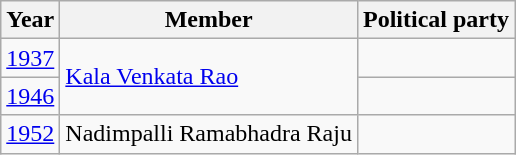<table class="wikitable sortable">
<tr>
<th>Year</th>
<th>Member</th>
<th colspan="2">Political party</th>
</tr>
<tr>
<td><a href='#'>1937</a></td>
<td rowspan="2"><a href='#'>Kala Venkata Rao</a></td>
<td></td>
</tr>
<tr>
<td><a href='#'>1946</a></td>
</tr>
<tr>
<td><a href='#'>1952</a></td>
<td>Nadimpalli Ramabhadra Raju</td>
<td></td>
</tr>
</table>
